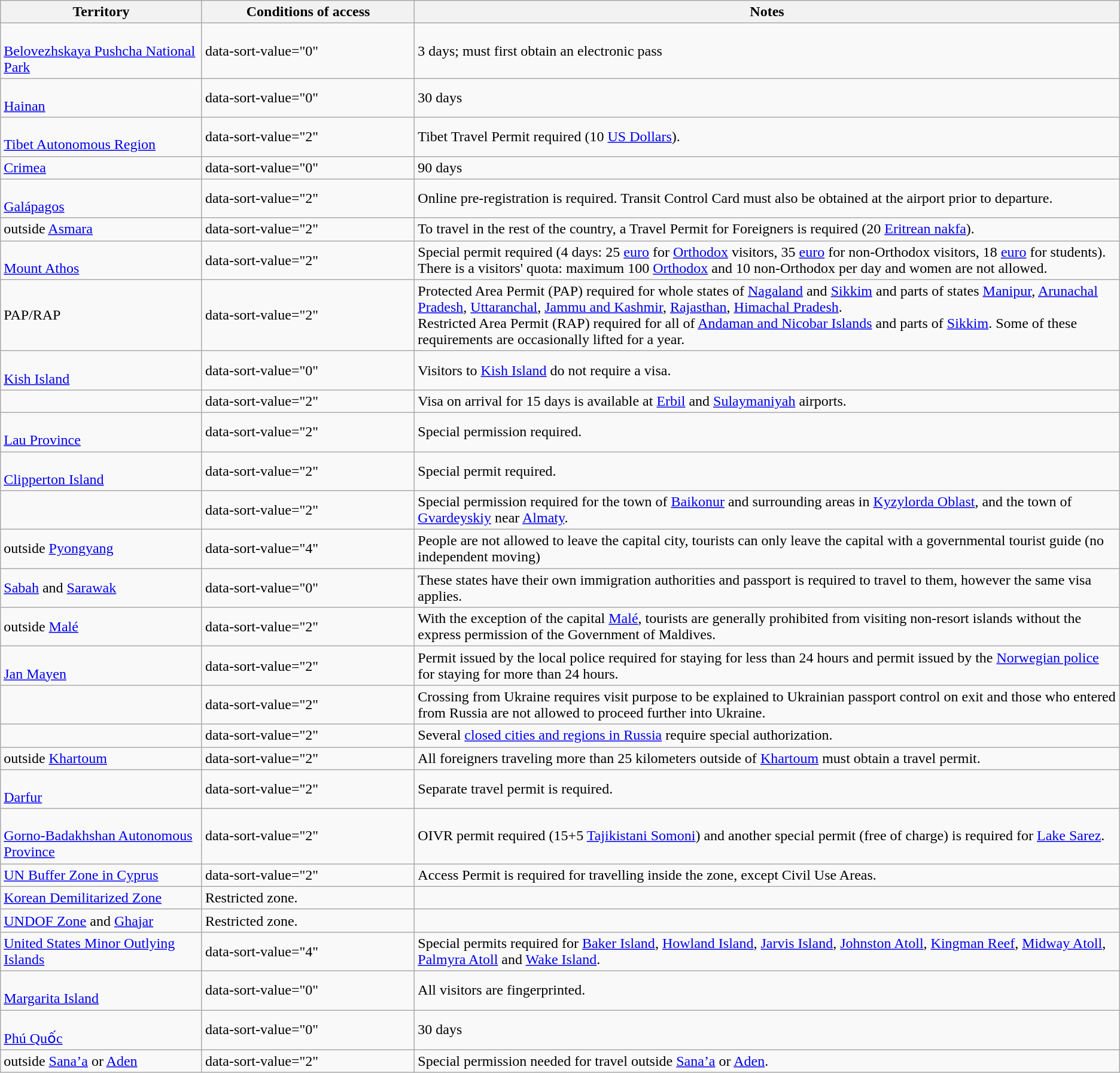<table class="wikitable" style="text-align: left; table-layout: fixed; ">
<tr>
<th style="width:18%;">Territory</th>
<th style="width:19%;">Conditions of access</th>
<th>Notes</th>
</tr>
<tr>
<td><br> <a href='#'>Belovezhskaya Pushcha National Park</a></td>
<td>data-sort-value="0" </td>
<td>3 days; must first obtain an electronic pass</td>
</tr>
<tr>
<td><br>  <a href='#'>Hainan</a></td>
<td>data-sort-value="0" </td>
<td>30 days</td>
</tr>
<tr>
<td><br> <a href='#'>Tibet Autonomous Region</a></td>
<td>data-sort-value="2" </td>
<td>Tibet Travel Permit required (10 <a href='#'>US Dollars</a>).</td>
</tr>
<tr>
<td> <a href='#'>Crimea</a></td>
<td>data-sort-value="0" </td>
<td>90 days</td>
</tr>
<tr>
<td><br>  <a href='#'>Galápagos</a></td>
<td>data-sort-value="2" </td>
<td>Online pre-registration is required. Transit Control Card must also be obtained at the airport prior to departure.</td>
</tr>
<tr>
<td> outside <a href='#'>Asmara</a></td>
<td>data-sort-value="2" </td>
<td>To travel in the rest of the country, a Travel Permit for Foreigners is required (20 <a href='#'>Eritrean nakfa</a>).</td>
</tr>
<tr>
<td><br>  <a href='#'>Mount Athos</a></td>
<td>data-sort-value="2" </td>
<td>Special permit required (4 days: 25 <a href='#'>euro</a> for <a href='#'>Orthodox</a> visitors, 35 <a href='#'>euro</a> for non-Orthodox visitors, 18 <a href='#'>euro</a> for students). There is a visitors' quota: maximum 100 <a href='#'>Orthodox</a> and 10 non-Orthodox per day and women are not allowed.</td>
</tr>
<tr>
<td> PAP/RAP</td>
<td>data-sort-value="2" </td>
<td>Protected Area Permit (PAP) required for whole states of <a href='#'>Nagaland</a> and <a href='#'>Sikkim</a> and parts of states <a href='#'>Manipur</a>, <a href='#'>Arunachal Pradesh</a>, <a href='#'>Uttaranchal</a>, <a href='#'>Jammu and Kashmir</a>, <a href='#'>Rajasthan</a>, <a href='#'>Himachal Pradesh</a>.<br>Restricted Area Permit (RAP) required for all of <a href='#'>Andaman and Nicobar Islands</a> and parts of <a href='#'>Sikkim</a>. Some of these requirements are occasionally lifted for a year.</td>
</tr>
<tr>
<td><br> <a href='#'>Kish Island</a></td>
<td>data-sort-value="0" </td>
<td>Visitors to <a href='#'>Kish Island</a> do not require a visa.</td>
</tr>
<tr>
<td></td>
<td>data-sort-value="2" </td>
<td>Visa on arrival for 15 days is available at <a href='#'>Erbil</a> and <a href='#'>Sulaymaniyah</a> airports.</td>
</tr>
<tr>
<td><br> <a href='#'>Lau Province</a></td>
<td>data-sort-value="2" </td>
<td>Special permission required.</td>
</tr>
<tr>
<td><br> <a href='#'>Clipperton Island</a></td>
<td>data-sort-value="2" </td>
<td>Special permit required.</td>
</tr>
<tr>
<td></td>
<td>data-sort-value="2" </td>
<td>Special permission required for the town of <a href='#'>Baikonur</a> and surrounding areas in <a href='#'>Kyzylorda Oblast</a>, and the town of <a href='#'>Gvardeyskiy</a> near <a href='#'>Almaty</a>.</td>
</tr>
<tr>
<td> outside <a href='#'>Pyongyang</a></td>
<td>data-sort-value="4" </td>
<td>People are not allowed to leave the capital city, tourists can only leave the capital with a governmental tourist guide (no independent moving)</td>
</tr>
<tr>
<td> <a href='#'>Sabah</a> and <a href='#'>Sarawak</a></td>
<td>data-sort-value="0" </td>
<td>These states have their own immigration authorities and passport is required to travel to them, however the same visa applies.</td>
</tr>
<tr>
<td> outside <a href='#'>Malé</a></td>
<td>data-sort-value="2" </td>
<td>With the exception of the capital <a href='#'>Malé</a>, tourists are generally prohibited from visiting non-resort islands without the express permission of the Government of Maldives.</td>
</tr>
<tr>
<td><br> <a href='#'>Jan Mayen</a></td>
<td>data-sort-value="2" </td>
<td>Permit issued by the local police required for staying for less than 24 hours and permit issued by the <a href='#'>Norwegian police</a> for staying for more than 24 hours.</td>
</tr>
<tr>
<td></td>
<td>data-sort-value="2" </td>
<td>Crossing from Ukraine requires visit purpose to be explained to Ukrainian passport control on exit and those who entered from Russia are not allowed to proceed further into Ukraine.</td>
</tr>
<tr>
<td></td>
<td>data-sort-value="2" </td>
<td>Several <a href='#'>closed cities and regions in Russia</a> require special authorization.</td>
</tr>
<tr>
<td> outside <a href='#'>Khartoum</a></td>
<td>data-sort-value="2" </td>
<td>All foreigners traveling more than 25 kilometers outside of <a href='#'>Khartoum</a> must obtain a travel permit.</td>
</tr>
<tr>
<td><br> <a href='#'>Darfur</a></td>
<td>data-sort-value="2" </td>
<td>Separate travel permit is required.</td>
</tr>
<tr>
<td><br> <a href='#'>Gorno-Badakhshan Autonomous Province</a></td>
<td>data-sort-value="2" </td>
<td>OIVR permit required (15+5 <a href='#'>Tajikistani Somoni</a>) and another special permit (free of charge) is required for <a href='#'>Lake Sarez</a>.</td>
</tr>
<tr>
<td> <a href='#'>UN Buffer Zone in Cyprus</a></td>
<td>data-sort-value="2" </td>
<td>Access Permit is required for travelling inside the zone, except Civil Use Areas.</td>
</tr>
<tr>
<td> <a href='#'>Korean Demilitarized Zone</a></td>
<td>Restricted zone.</td>
<td></td>
</tr>
<tr>
<td> <a href='#'>UNDOF Zone</a> and <a href='#'>Ghajar</a></td>
<td>Restricted zone.</td>
<td></td>
</tr>
<tr>
<td> <a href='#'>United States Minor Outlying Islands</a></td>
<td>data-sort-value="4" </td>
<td>Special permits required for <a href='#'>Baker Island</a>, <a href='#'>Howland Island</a>, <a href='#'>Jarvis Island</a>, <a href='#'>Johnston Atoll</a>, <a href='#'>Kingman Reef</a>, <a href='#'>Midway Atoll</a>, <a href='#'>Palmyra Atoll</a> and <a href='#'>Wake Island</a>.</td>
</tr>
<tr>
<td><br> <a href='#'>Margarita Island</a></td>
<td>data-sort-value="0" </td>
<td>All visitors are fingerprinted.</td>
</tr>
<tr>
<td><br> <a href='#'>Phú Quốc</a></td>
<td>data-sort-value="0" </td>
<td>30 days</td>
</tr>
<tr>
<td> outside <a href='#'>Sana’a</a> or <a href='#'>Aden</a></td>
<td>data-sort-value="2" </td>
<td>Special permission needed for travel outside <a href='#'>Sana’a</a> or <a href='#'>Aden</a>.</td>
</tr>
</table>
